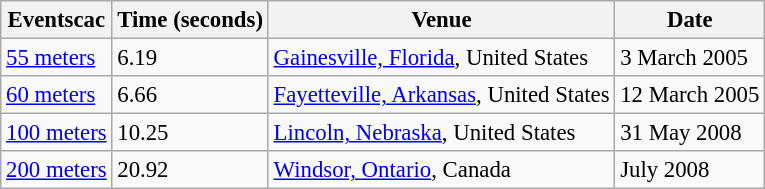<table class="wikitable" style="border-collapse: collapse; font-size: 95%;">
<tr>
<th>Eventscac</th>
<th>Time (seconds)</th>
<th>Venue</th>
<th>Date</th>
</tr>
<tr>
<td><a href='#'>55 meters</a></td>
<td>6.19</td>
<td><a href='#'>Gainesville, Florida</a>, United States</td>
<td>3 March 2005</td>
</tr>
<tr>
<td><a href='#'>60 meters</a></td>
<td>6.66</td>
<td><a href='#'>Fayetteville, Arkansas</a>, United States</td>
<td>12 March 2005</td>
</tr>
<tr>
<td><a href='#'>100 meters</a></td>
<td>10.25</td>
<td><a href='#'>Lincoln, Nebraska</a>, United States</td>
<td>31 May 2008</td>
</tr>
<tr>
<td><a href='#'>200 meters</a></td>
<td>20.92</td>
<td><a href='#'>Windsor, Ontario</a>, Canada</td>
<td>July 2008</td>
</tr>
</table>
